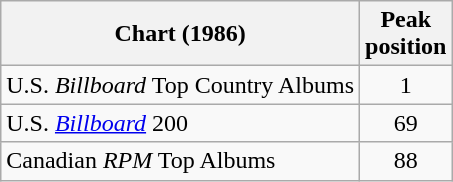<table class="wikitable">
<tr>
<th>Chart (1986)</th>
<th>Peak<br>position</th>
</tr>
<tr>
<td>U.S. <em>Billboard</em> Top Country Albums</td>
<td align="center">1</td>
</tr>
<tr>
<td>U.S. <em><a href='#'>Billboard</a></em> 200</td>
<td align="center">69</td>
</tr>
<tr>
<td>Canadian <em>RPM</em> Top Albums</td>
<td align="center">88</td>
</tr>
</table>
